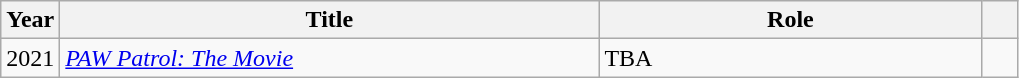<table class="wikitable">
<tr>
<th scope="col" style="width:1em;">Year</th>
<th scope="col" style="width:22em;">Title</th>
<th scope="col" style="width:15.5em;">Role</th>
<th scope="col" style="width:1em;"></th>
</tr>
<tr>
<td>2021</td>
<td><em><a href='#'>PAW Patrol: The Movie</a></em></td>
<td>TBA</td>
<td></td>
</tr>
</table>
